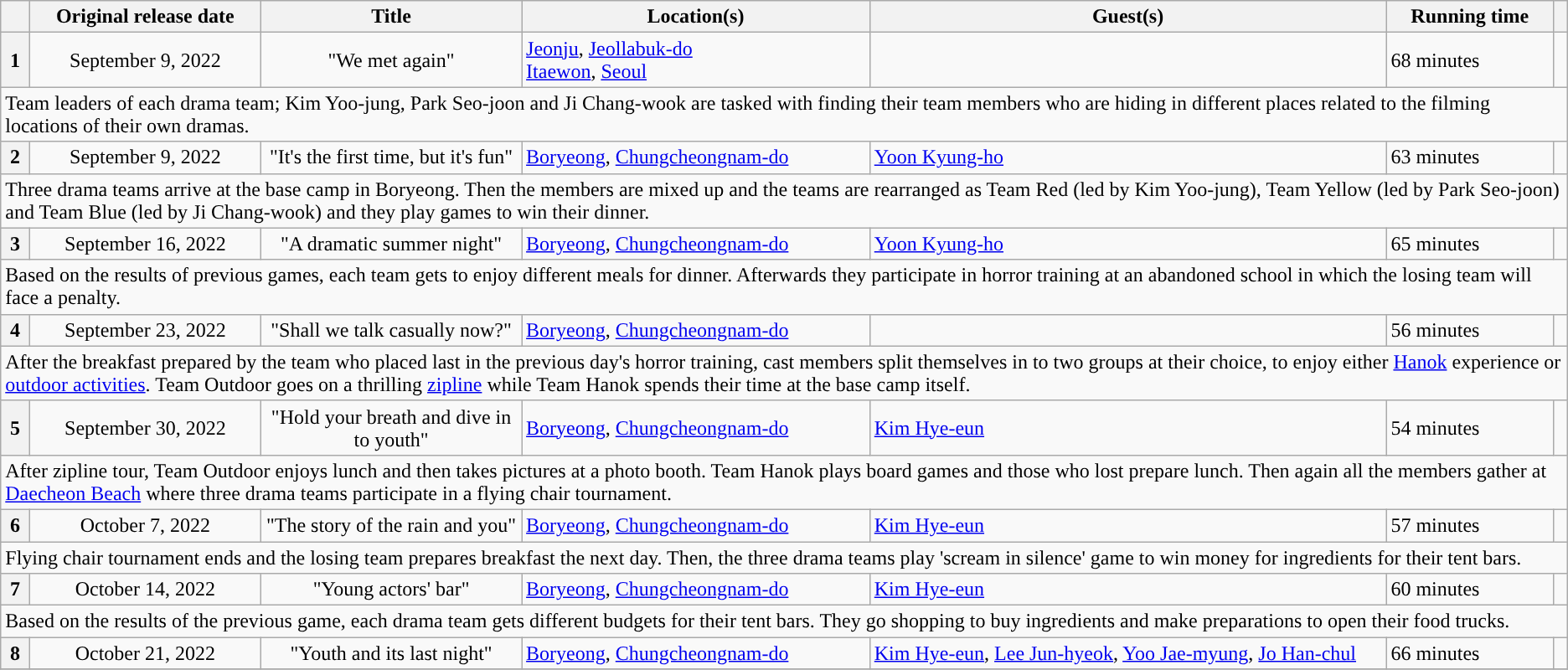<table class="wikitable" style="text-align:center">
<tr>
<th></th>
<th>Original release date</th>
<th style="width: 200px;">Title</th>
<th>Location(s)</th>
<th>Guest(s)</th>
<th>Running time</th>
<th></th>
</tr>
<tr>
<th>1</th>
<td>September 9, 2022</td>
<td>"We met again" <br></td>
<td style="text-align:left;"><a href='#'>Jeonju</a>, <a href='#'>Jeollabuk-do</a><br> <a href='#'>Itaewon</a>, <a href='#'>Seoul</a></td>
<td style="text-align:left;"></td>
<td style="text-align:left;">68 minutes</td>
<td></td>
</tr>
<tr>
<td style="text-align:left;" colspan="7">Team leaders of each drama team; Kim Yoo-jung, Park Seo-joon and Ji Chang-wook are tasked with finding their team members who are hiding in different places related to the filming locations of their own dramas.</td>
</tr>
<tr>
<th>2</th>
<td>September 9, 2022</td>
<td>"It's the first time, but it's fun" <br></td>
<td style="text-align:left;"><a href='#'>Boryeong</a>, <a href='#'>Chungcheongnam-do</a></td>
<td style="text-align:left;"><a href='#'>Yoon Kyung-ho</a></td>
<td style="text-align:left;">63 minutes</td>
<td></td>
</tr>
<tr>
<td style="text-align:left;" colspan="7">Three drama teams arrive at the base camp in Boryeong. Then the members are mixed up and the teams are rearranged as Team Red (led by Kim Yoo-jung), Team Yellow (led by Park Seo-joon) and Team Blue (led by Ji Chang-wook) and they play games to win their dinner.</td>
</tr>
<tr>
<th>3</th>
<td>September 16, 2022</td>
<td>"A dramatic summer night" <br></td>
<td style="text-align:left;"><a href='#'>Boryeong</a>, <a href='#'>Chungcheongnam-do</a></td>
<td style="text-align:left;"><a href='#'>Yoon Kyung-ho</a></td>
<td style="text-align:left;">65 minutes</td>
<td></td>
</tr>
<tr>
<td style="text-align:left;" colspan="7">Based on the results of previous games, each team gets to enjoy different meals for dinner. Afterwards they participate in horror training at an abandoned school in which the losing team will face a penalty.</td>
</tr>
<tr>
<th>4</th>
<td>September 23, 2022</td>
<td>"Shall we talk casually now?"<br></td>
<td style="text-align:left;"><a href='#'>Boryeong</a>, <a href='#'>Chungcheongnam-do</a></td>
<td style="text-align:left;"></td>
<td style="text-align:left;">56 minutes</td>
<td></td>
</tr>
<tr>
<td style="text-align:left;" colspan="7">After the breakfast prepared by the team who placed last in the previous day's horror training, cast members split themselves in to two groups at their choice, to enjoy either <a href='#'>Hanok</a> experience or <a href='#'>outdoor activities</a>. Team Outdoor goes on a thrilling <a href='#'>zipline</a> while Team Hanok spends their time at the base camp itself.</td>
</tr>
<tr>
<th>5</th>
<td>September 30, 2022</td>
<td>"Hold your breath and dive in to youth"<br></td>
<td style="text-align:left;"><a href='#'>Boryeong</a>, <a href='#'>Chungcheongnam-do</a></td>
<td style="text-align:left;"><a href='#'>Kim Hye-eun</a></td>
<td style="text-align:left;">54 minutes</td>
<td></td>
</tr>
<tr>
<td style="text-align:left;" colspan="7">After zipline tour, Team Outdoor enjoys lunch and then takes pictures at a photo booth. Team Hanok plays board games and those who lost prepare lunch. Then again all the members gather at <a href='#'>Daecheon Beach</a> where three drama teams participate in a flying chair tournament.</td>
</tr>
<tr>
<th>6</th>
<td>October 7, 2022</td>
<td>"The story of the rain and you"<br></td>
<td style="text-align:left;"><a href='#'>Boryeong</a>, <a href='#'>Chungcheongnam-do</a></td>
<td style="text-align:left;"><a href='#'>Kim Hye-eun</a></td>
<td style="text-align:left;">57 minutes</td>
<td></td>
</tr>
<tr>
<td style="text-align:left;" colspan="7">Flying chair tournament ends and the losing team prepares breakfast the next day. Then, the three drama teams play 'scream in silence' game to win money for ingredients for their tent bars.</td>
</tr>
<tr>
<th>7</th>
<td>October 14, 2022</td>
<td>"Young actors' bar"<br></td>
<td style="text-align:left;"><a href='#'>Boryeong</a>, <a href='#'>Chungcheongnam-do</a></td>
<td style="text-align:left;"><a href='#'>Kim Hye-eun</a></td>
<td style="text-align:left;">60 minutes</td>
<td></td>
</tr>
<tr>
<td style="text-align:left;" colspan="7">Based on the results of the previous game, each drama team gets different budgets for their tent bars. They go shopping to buy ingredients and make preparations to open their food trucks.</td>
</tr>
<tr>
<th>8</th>
<td>October 21, 2022</td>
<td>"Youth and its last night"<br></td>
<td style="text-align:left;"><a href='#'>Boryeong</a>, <a href='#'>Chungcheongnam-do</a></td>
<td style="text-align:left;"><a href='#'>Kim Hye-eun</a>, <a href='#'>Lee Jun-hyeok</a>, <a href='#'>Yoo Jae-myung</a>, <a href='#'>Jo Han-chul</a></td>
<td style="text-align:left;">66 minutes</td>
<td></td>
</tr>
<tr>
</tr>
</table>
